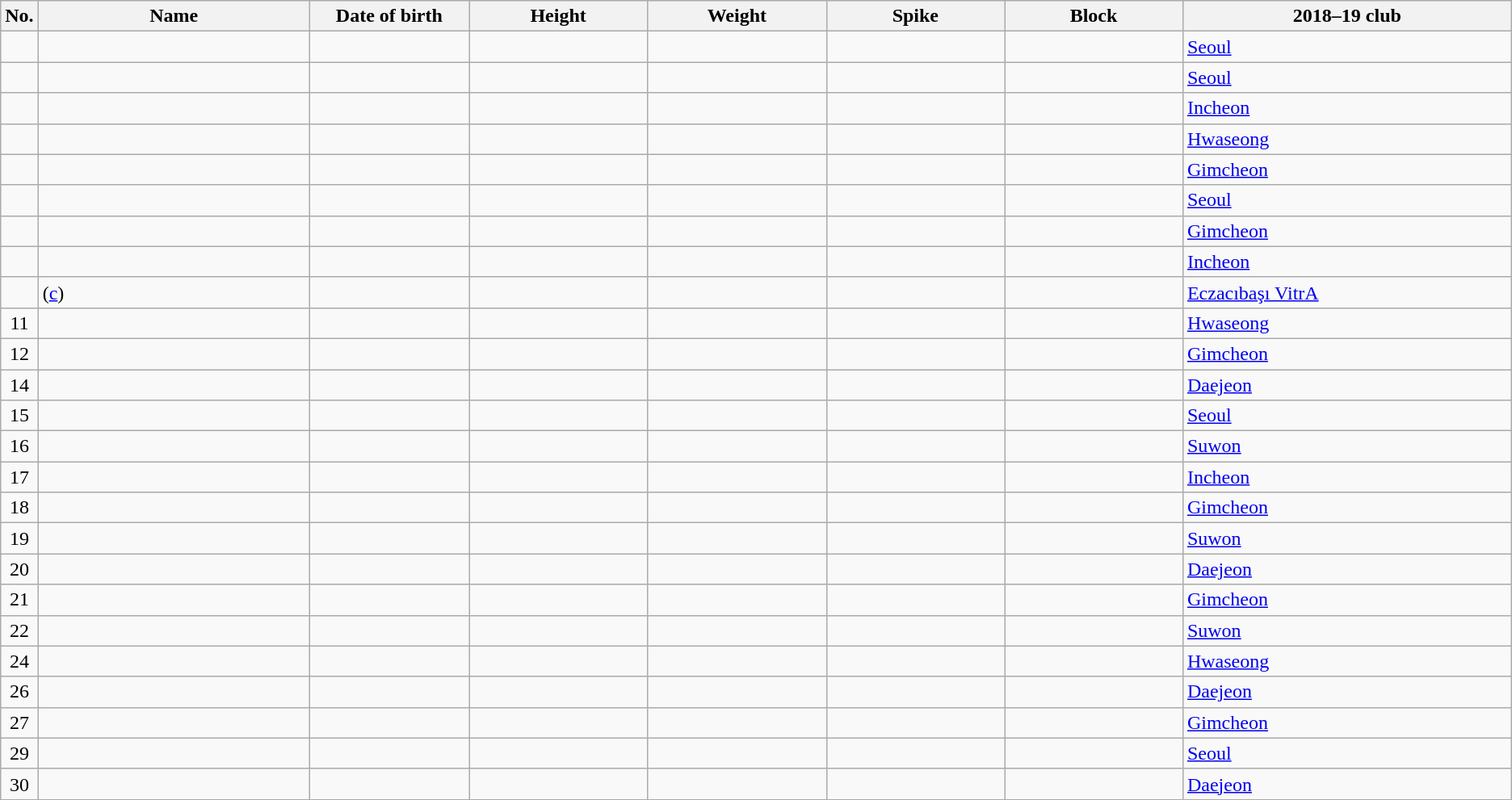<table class="wikitable sortable" style="font-size:100%; text-align:center;">
<tr>
<th>No.</th>
<th style="width:14em">Name</th>
<th style="width:8em">Date of birth</th>
<th style="width:9em">Height</th>
<th style="width:9em">Weight</th>
<th style="width:9em">Spike</th>
<th style="width:9em">Block</th>
<th style="width:17em">2018–19 club</th>
</tr>
<tr>
<td></td>
<td align=left></td>
<td align=right></td>
<td></td>
<td></td>
<td></td>
<td></td>
<td align=left> <a href='#'>Seoul</a></td>
</tr>
<tr>
<td></td>
<td align=left></td>
<td align=right></td>
<td></td>
<td></td>
<td></td>
<td></td>
<td align=left> <a href='#'>Seoul</a></td>
</tr>
<tr>
<td></td>
<td align=left></td>
<td align=right></td>
<td></td>
<td></td>
<td></td>
<td></td>
<td align=left> <a href='#'>Incheon</a></td>
</tr>
<tr>
<td></td>
<td align=left></td>
<td align=right></td>
<td></td>
<td></td>
<td></td>
<td></td>
<td align=left> <a href='#'>Hwaseong</a></td>
</tr>
<tr>
<td></td>
<td align=left></td>
<td align=right></td>
<td></td>
<td></td>
<td></td>
<td></td>
<td align=left> <a href='#'>Gimcheon</a></td>
</tr>
<tr>
<td></td>
<td align=left></td>
<td align=right></td>
<td></td>
<td></td>
<td></td>
<td></td>
<td align=left> <a href='#'>Seoul</a></td>
</tr>
<tr>
<td></td>
<td align=left></td>
<td align=right></td>
<td></td>
<td></td>
<td></td>
<td></td>
<td align=left> <a href='#'>Gimcheon</a></td>
</tr>
<tr>
<td></td>
<td align=left></td>
<td align=right></td>
<td></td>
<td></td>
<td></td>
<td></td>
<td align=left> <a href='#'>Incheon</a></td>
</tr>
<tr>
<td></td>
<td align=left> (<a href='#'>c</a>)</td>
<td align=right></td>
<td></td>
<td></td>
<td></td>
<td></td>
<td align=left> <a href='#'>Eczacıbaşı VitrA</a></td>
</tr>
<tr>
<td>11</td>
<td align=left></td>
<td align=right></td>
<td></td>
<td></td>
<td></td>
<td></td>
<td align=left> <a href='#'>Hwaseong</a></td>
</tr>
<tr>
<td>12</td>
<td align=left></td>
<td align=right></td>
<td></td>
<td></td>
<td></td>
<td></td>
<td align=left> <a href='#'>Gimcheon</a></td>
</tr>
<tr>
<td>14</td>
<td align=left></td>
<td align=right></td>
<td></td>
<td></td>
<td></td>
<td></td>
<td align=left> <a href='#'>Daejeon</a></td>
</tr>
<tr>
<td>15</td>
<td align=left></td>
<td align=right></td>
<td></td>
<td></td>
<td></td>
<td></td>
<td align=left> <a href='#'>Seoul</a></td>
</tr>
<tr>
<td>16</td>
<td align=left></td>
<td align=right></td>
<td></td>
<td></td>
<td></td>
<td></td>
<td align=left> <a href='#'>Suwon</a></td>
</tr>
<tr>
<td>17</td>
<td align=left></td>
<td align=right></td>
<td></td>
<td></td>
<td></td>
<td></td>
<td align=left> <a href='#'>Incheon</a></td>
</tr>
<tr>
<td>18</td>
<td align=left></td>
<td align=right></td>
<td></td>
<td></td>
<td></td>
<td></td>
<td align=left> <a href='#'>Gimcheon</a></td>
</tr>
<tr>
<td>19</td>
<td align=left></td>
<td align=right></td>
<td></td>
<td></td>
<td></td>
<td></td>
<td align=left> <a href='#'>Suwon</a></td>
</tr>
<tr>
<td>20</td>
<td align=left></td>
<td align=right></td>
<td></td>
<td></td>
<td></td>
<td></td>
<td align=left> <a href='#'>Daejeon</a></td>
</tr>
<tr>
<td>21</td>
<td align=left></td>
<td align=right></td>
<td></td>
<td></td>
<td></td>
<td></td>
<td align=left> <a href='#'>Gimcheon</a></td>
</tr>
<tr>
<td>22</td>
<td align=left></td>
<td align=right></td>
<td></td>
<td></td>
<td></td>
<td></td>
<td align=left> <a href='#'>Suwon</a></td>
</tr>
<tr>
<td>24</td>
<td align=left></td>
<td align=right></td>
<td></td>
<td></td>
<td></td>
<td></td>
<td align=left> <a href='#'>Hwaseong</a></td>
</tr>
<tr>
<td>26</td>
<td align=left></td>
<td align=right></td>
<td></td>
<td></td>
<td></td>
<td></td>
<td align="left"> <a href='#'>Daejeon</a></td>
</tr>
<tr>
<td>27</td>
<td align=left></td>
<td align=right></td>
<td></td>
<td></td>
<td></td>
<td></td>
<td align=left> <a href='#'>Gimcheon</a></td>
</tr>
<tr>
<td>29</td>
<td align=left></td>
<td align=right></td>
<td></td>
<td></td>
<td></td>
<td></td>
<td align=left> <a href='#'>Seoul</a></td>
</tr>
<tr>
<td>30</td>
<td align=left></td>
<td align=right></td>
<td></td>
<td></td>
<td></td>
<td></td>
<td align=left> <a href='#'>Daejeon</a></td>
</tr>
</table>
